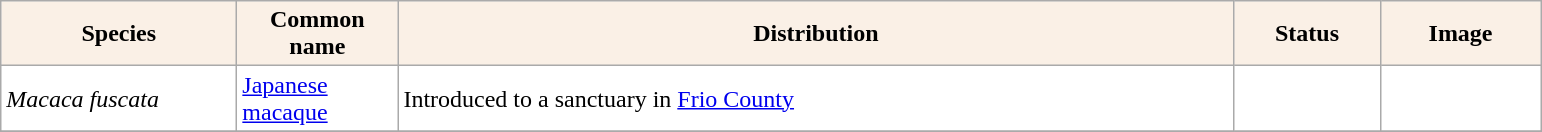<table class="sortable wikitable plainrowheaders" border="0" style="background:#ffffff" align="top" class="sortable wikitable">
<tr ->
<th scope="col" style="background-color:Linen; color:Black" width=150 px>Species</th>
<th scope="col" style="background-color:Linen; color:Black" width=100 px>Common name</th>
<th scope="col" style="background:Linen; color:Black" width=550 px>Distribution</th>
<th scope="col" style="background-color:Linen; color:Black" width=90 px>Status</th>
<th scope="col" style="background:Linen; color:Black" width=100 px>Image</th>
</tr>
<tr>
<td !scope="row" style="background:#ffffff"><em>Macaca fuscata</em></td>
<td><a href='#'>Japanese macaque</a></td>
<td>Introduced to a sanctuary in <a href='#'>Frio County</a></td>
<td></td>
<td></td>
</tr>
<tr>
</tr>
</table>
